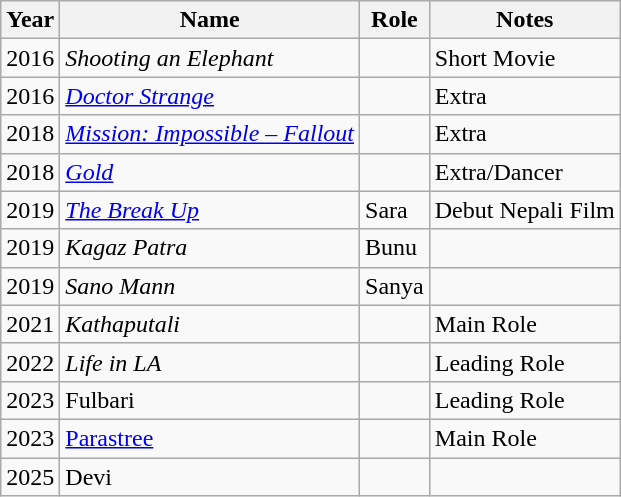<table class="wikitable">
<tr>
<th>Year</th>
<th>Name</th>
<th>Role</th>
<th>Notes</th>
</tr>
<tr>
<td>2016</td>
<td scope="row"><em>Shooting an Elephant</em></td>
<td></td>
<td>Short Movie</td>
</tr>
<tr>
<td>2016</td>
<td scope="row"><em><a href='#'>Doctor Strange</a></em></td>
<td></td>
<td>Extra</td>
</tr>
<tr>
<td>2018</td>
<td scope="row"><em><a href='#'>Mission: Impossible – Fallout</a></em></td>
<td></td>
<td>Extra</td>
</tr>
<tr>
<td>2018</td>
<td scope="row"><em><a href='#'>Gold</a></em></td>
<td></td>
<td>Extra/Dancer</td>
</tr>
<tr>
<td>2019</td>
<td scope="row"><em><a href='#'>The Break Up</a></em></td>
<td>Sara</td>
<td>Debut Nepali Film</td>
</tr>
<tr>
<td>2019</td>
<td scope="row"><em>Kagaz Patra</em></td>
<td>Bunu</td>
<td></td>
</tr>
<tr>
<td>2019</td>
<td scope="row"><em>Sano Mann</em></td>
<td>Sanya</td>
<td></td>
</tr>
<tr>
<td>2021</td>
<td scope="row"><em>Kathaputali</em></td>
<td></td>
<td>Main Role</td>
</tr>
<tr>
<td>2022</td>
<td scope="row"><em>Life in LA</em></td>
<td></td>
<td>Leading Role</td>
</tr>
<tr>
<td>2023</td>
<td>Fulbari</td>
<td></td>
<td>Leading Role</td>
</tr>
<tr>
<td>2023</td>
<td><a href='#'>Parastree</a></td>
<td></td>
<td>Main Role</td>
</tr>
<tr>
<td>2025</td>
<td>Devi</td>
<td></td>
</tr>
</table>
